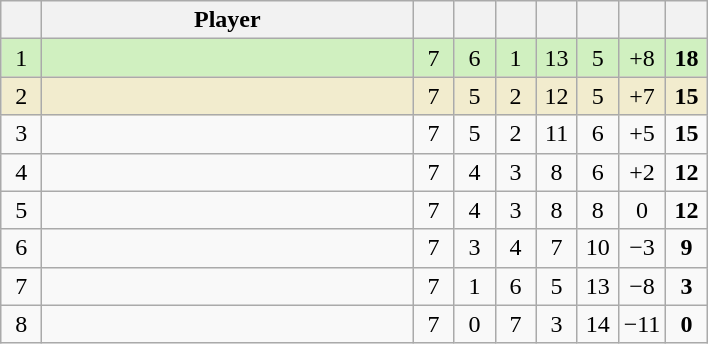<table class="wikitable" style="text-align:center; margin: 1em auto 1em auto, align:left">
<tr>
<th width=20></th>
<th width=240>Player</th>
<th width=20></th>
<th width=20></th>
<th width=20></th>
<th width=20></th>
<th width=20></th>
<th width=20></th>
<th width=20></th>
</tr>
<tr style="background:#D0F0C0;">
<td>1</td>
<td align=left></td>
<td>7</td>
<td>6</td>
<td>1</td>
<td>13</td>
<td>5</td>
<td>+8</td>
<td><strong>18</strong></td>
</tr>
<tr style="background:#f2ecce;">
<td>2</td>
<td align=left></td>
<td>7</td>
<td>5</td>
<td>2</td>
<td>12</td>
<td>5</td>
<td>+7</td>
<td><strong>15</strong></td>
</tr>
<tr style=>
<td>3</td>
<td align=left></td>
<td>7</td>
<td>5</td>
<td>2</td>
<td>11</td>
<td>6</td>
<td>+5</td>
<td><strong>15</strong></td>
</tr>
<tr style=>
<td>4</td>
<td align=left></td>
<td>7</td>
<td>4</td>
<td>3</td>
<td>8</td>
<td>6</td>
<td>+2</td>
<td><strong>12</strong></td>
</tr>
<tr style=>
<td>5</td>
<td align=left></td>
<td>7</td>
<td>4</td>
<td>3</td>
<td>8</td>
<td>8</td>
<td>0</td>
<td><strong>12</strong></td>
</tr>
<tr style=>
<td>6</td>
<td align=left></td>
<td>7</td>
<td>3</td>
<td>4</td>
<td>7</td>
<td>10</td>
<td>−3</td>
<td><strong>9</strong></td>
</tr>
<tr style=>
<td>7</td>
<td align=left></td>
<td>7</td>
<td>1</td>
<td>6</td>
<td>5</td>
<td>13</td>
<td>−8</td>
<td><strong>3</strong></td>
</tr>
<tr style=>
<td>8</td>
<td align=left></td>
<td>7</td>
<td>0</td>
<td>7</td>
<td>3</td>
<td>14</td>
<td>−11</td>
<td><strong>0</strong></td>
</tr>
</table>
